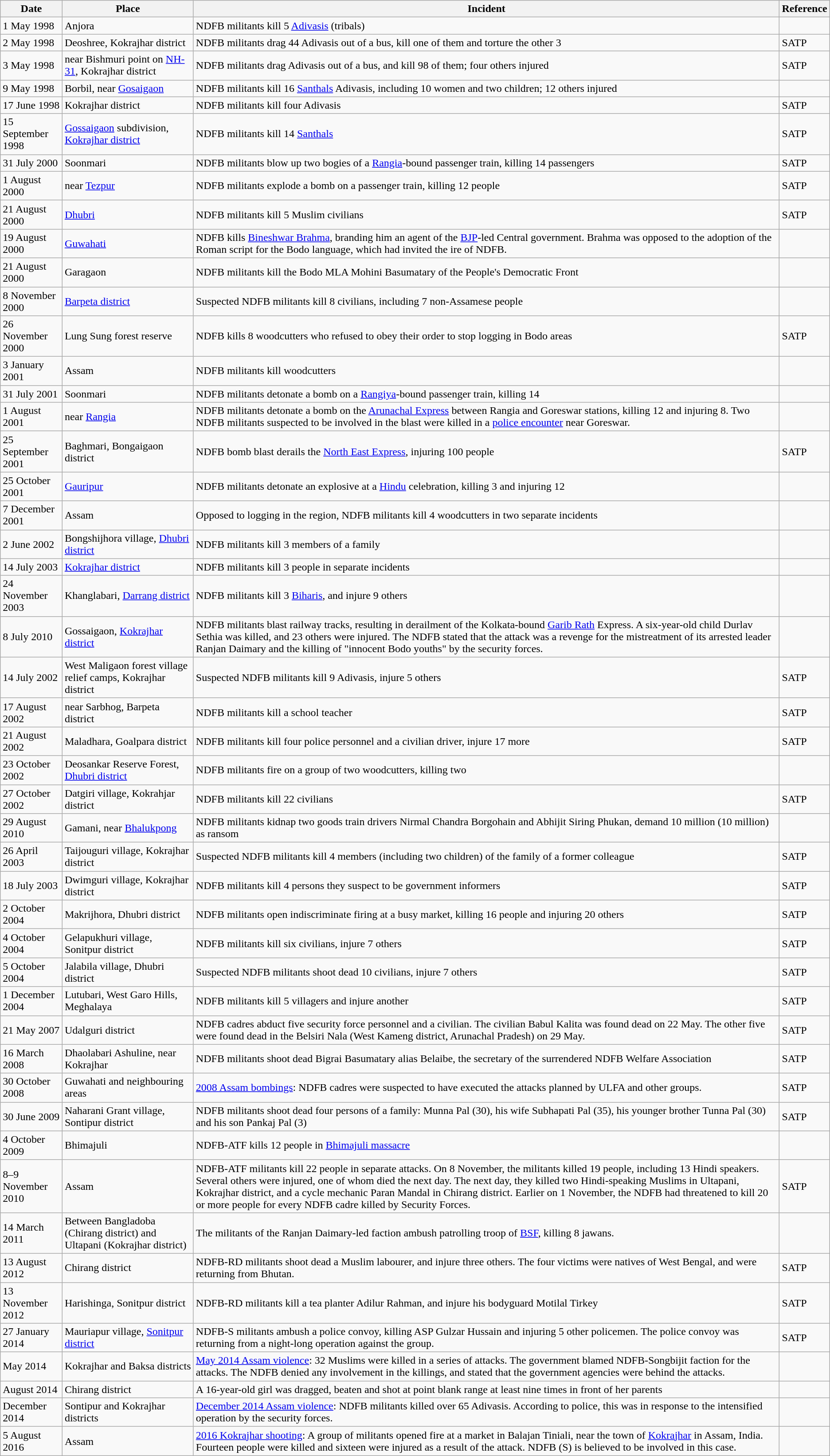<table class="wikitable">
<tr>
<th>Date</th>
<th>Place</th>
<th>Incident</th>
<th>Reference</th>
</tr>
<tr>
<td>1 May 1998</td>
<td>Anjora</td>
<td>NDFB militants kill 5 <a href='#'>Adivasis</a> (tribals)</td>
<td></td>
</tr>
<tr>
<td>2 May 1998</td>
<td>Deoshree, Kokrajhar district</td>
<td>NDFB militants drag 44 Adivasis out of a bus, kill one of them and torture the other 3</td>
<td>SATP</td>
</tr>
<tr>
<td>3 May 1998</td>
<td>near Bishmuri point on <a href='#'>NH-31</a>, Kokrajhar district</td>
<td>NDFB militants drag Adivasis out of a bus, and kill 98 of them; four others injured</td>
<td>SATP</td>
</tr>
<tr>
<td>9 May 1998</td>
<td>Borbil, near <a href='#'>Gosaigaon</a></td>
<td>NDFB militants kill 16 <a href='#'>Santhals</a> Adivasis, including 10 women and two children; 12 others injured</td>
<td></td>
</tr>
<tr>
<td>17 June 1998</td>
<td>Kokrajhar district</td>
<td>NDFB militants kill four Adivasis</td>
<td>SATP</td>
</tr>
<tr>
<td>15 September 1998</td>
<td><a href='#'>Gossaigaon</a> subdivision, <a href='#'>Kokrajhar district</a></td>
<td>NDFB militants kill 14 <a href='#'>Santhals</a></td>
<td>SATP</td>
</tr>
<tr>
<td>31 July 2000</td>
<td>Soonmari</td>
<td>NDFB militants blow up two bogies of a <a href='#'>Rangia</a>-bound passenger train, killing 14 passengers</td>
<td>SATP</td>
</tr>
<tr>
<td>1 August 2000</td>
<td>near <a href='#'>Tezpur</a></td>
<td>NDFB militants explode a bomb on a passenger train, killing 12 people</td>
<td>SATP</td>
</tr>
<tr>
<td>21 August 2000</td>
<td><a href='#'>Dhubri</a></td>
<td>NDFB militants kill 5 Muslim civilians</td>
<td>SATP</td>
</tr>
<tr>
<td>19 August 2000</td>
<td><a href='#'>Guwahati</a></td>
<td>NDFB kills <a href='#'>Bineshwar Brahma</a>, branding him an agent of the <a href='#'>BJP</a>-led Central government. Brahma was opposed to the adoption of the Roman script for the Bodo language, which had invited the ire of NDFB.</td>
<td></td>
</tr>
<tr>
<td>21 August 2000</td>
<td>Garagaon</td>
<td>NDFB militants kill the Bodo MLA Mohini Basumatary of the People's Democratic Front</td>
<td></td>
</tr>
<tr>
<td>8 November 2000</td>
<td><a href='#'>Barpeta district</a></td>
<td>Suspected NDFB militants kill 8 civilians, including 7 non-Assamese people</td>
<td></td>
</tr>
<tr>
<td>26 November 2000</td>
<td>Lung Sung forest reserve</td>
<td>NDFB kills 8 woodcutters who refused to obey their order to stop logging in Bodo areas</td>
<td>SATP</td>
</tr>
<tr>
<td>3 January 2001</td>
<td>Assam</td>
<td>NDFB militants kill woodcutters</td>
<td></td>
</tr>
<tr>
<td>31 July 2001</td>
<td>Soonmari</td>
<td>NDFB militants detonate a bomb on a <a href='#'>Rangiya</a>-bound passenger train, killing 14</td>
<td></td>
</tr>
<tr>
<td>1 August 2001</td>
<td>near <a href='#'>Rangia</a></td>
<td>NDFB militants detonate a bomb on the <a href='#'>Arunachal Express</a> between Rangia and Goreswar stations, killing 12 and injuring 8. Two NDFB militants suspected to be involved in the blast were killed in a <a href='#'>police encounter</a> near Goreswar.</td>
<td></td>
</tr>
<tr>
<td>25 September 2001</td>
<td>Baghmari, Bongaigaon district</td>
<td>NDFB bomb blast derails the <a href='#'>North East Express</a>, injuring 100 people</td>
<td>SATP</td>
</tr>
<tr>
<td>25 October 2001</td>
<td><a href='#'>Gauripur</a></td>
<td>NDFB militants detonate an explosive at a <a href='#'>Hindu</a> celebration, killing 3 and injuring 12</td>
<td></td>
</tr>
<tr>
<td>7 December 2001</td>
<td>Assam</td>
<td>Opposed to logging in the region, NDFB militants kill 4 woodcutters in two separate incidents</td>
<td></td>
</tr>
<tr>
<td>2 June 2002</td>
<td>Bongshijhora village, <a href='#'>Dhubri district</a></td>
<td>NDFB militants kill 3 members of a family</td>
<td></td>
</tr>
<tr>
<td>14 July 2003</td>
<td><a href='#'>Kokrajhar district</a></td>
<td>NDFB militants kill 3 people in separate incidents</td>
<td></td>
</tr>
<tr>
<td>24 November 2003</td>
<td>Khanglabari, <a href='#'>Darrang district</a></td>
<td>NDFB militants kill 3 <a href='#'>Biharis</a>, and injure 9 others</td>
<td></td>
</tr>
<tr>
<td>8 July 2010</td>
<td>Gossaigaon, <a href='#'>Kokrajhar district</a></td>
<td>NDFB militants blast railway tracks, resulting in derailment of the Kolkata-bound <a href='#'>Garib Rath</a> Express. A six-year-old child Durlav Sethia was killed, and 23 others were injured. The NDFB stated that the attack was a revenge for the mistreatment of its arrested leader Ranjan Daimary and the killing of "innocent Bodo youths" by the security forces.</td>
<td></td>
</tr>
<tr>
<td>14 July 2002</td>
<td>West Maligaon forest village relief camps, Kokrajhar district</td>
<td>Suspected NDFB militants kill 9 Adivasis, injure 5 others</td>
<td>SATP</td>
</tr>
<tr>
<td>17 August 2002</td>
<td>near Sarbhog, Barpeta district</td>
<td>NDFB militants kill a school teacher</td>
<td>SATP</td>
</tr>
<tr>
<td>21 August 2002</td>
<td>Maladhara, Goalpara district</td>
<td>NDFB militants kill four police personnel and a civilian driver, injure 17 more</td>
<td>SATP</td>
</tr>
<tr>
<td>23 October 2002</td>
<td>Deosankar Reserve Forest, <a href='#'>Dhubri district</a></td>
<td>NDFB militants fire on a group of two woodcutters, killing two</td>
<td></td>
</tr>
<tr>
<td>27 October 2002</td>
<td>Datgiri village, Kokrahjar district</td>
<td>NDFB militants kill 22 civilians</td>
<td>SATP</td>
</tr>
<tr>
<td>29 August 2010</td>
<td>Gamani, near <a href='#'>Bhalukpong</a></td>
<td>NDFB militants kidnap two goods train drivers Nirmal Chandra Borgohain and Abhijit Siring Phukan, demand  10 million (10 million) as ransom</td>
<td></td>
</tr>
<tr>
<td>26 April 2003</td>
<td>Taijouguri village, Kokrajhar district</td>
<td>Suspected NDFB militants kill 4 members (including two children) of the family of a former colleague</td>
<td>SATP</td>
</tr>
<tr>
<td>18 July 2003</td>
<td>Dwimguri village, Kokrajhar district</td>
<td>NDFB militants kill 4 persons they suspect to be government informers</td>
<td>SATP</td>
</tr>
<tr>
<td>2 October 2004</td>
<td>Makrijhora, Dhubri district</td>
<td>NDFB militants open indiscriminate firing at a busy market, killing 16 people and injuring 20 others</td>
<td>SATP</td>
</tr>
<tr>
<td>4 October 2004</td>
<td>Gelapukhuri village, Sonitpur district</td>
<td>NDFB militants kill six civilians, injure 7 others</td>
<td>SATP</td>
</tr>
<tr>
<td>5 October 2004</td>
<td>Jalabila village, Dhubri district</td>
<td>Suspected NDFB militants shoot dead 10 civilians, injure 7 others</td>
<td>SATP</td>
</tr>
<tr>
<td>1 December 2004</td>
<td>Lutubari, West Garo Hills, Meghalaya</td>
<td>NDFB militants kill 5 villagers and injure another</td>
<td>SATP</td>
</tr>
<tr>
<td>21 May 2007</td>
<td>Udalguri district</td>
<td>NDFB cadres abduct five security force personnel and a civilian. The civilian Babul Kalita was found dead on 22 May. The other five were found dead in the Belsiri Nala (West Kameng district, Arunachal Pradesh) on 29 May.</td>
<td>SATP</td>
</tr>
<tr>
<td>16 March 2008</td>
<td>Dhaolabari Ashuline, near Kokrajhar</td>
<td>NDFB militants shoot dead Bigrai Basumatary alias Belaibe, the secretary of the surrendered NDFB Welfare Association</td>
<td>SATP</td>
</tr>
<tr>
<td>30 October 2008</td>
<td>Guwahati and neighbouring areas</td>
<td><a href='#'>2008 Assam bombings</a>: NDFB cadres were suspected to have executed the attacks planned by ULFA and other groups.</td>
<td>SATP</td>
</tr>
<tr>
<td>30 June 2009</td>
<td>Naharani Grant village, Sontipur district</td>
<td>NDFB militants shoot dead four persons of a family: Munna Pal (30), his wife Subhapati Pal (35), his younger brother Tunna Pal (30) and his son Pankaj Pal (3)</td>
<td>SATP</td>
</tr>
<tr>
<td>4 October 2009</td>
<td>Bhimajuli</td>
<td>NDFB-ATF kills 12 people in <a href='#'>Bhimajuli massacre</a></td>
<td></td>
</tr>
<tr>
<td>8–9 November 2010</td>
<td>Assam</td>
<td>NDFB-ATF militants kill 22 people in separate attacks. On 8 November, the militants killed 19 people, including 13 Hindi speakers. Several others were injured, one of whom died the next day. The next day, they killed two Hindi-speaking Muslims in Ultapani, Kokrajhar district, and a cycle mechanic Paran Mandal in Chirang district. Earlier on 1 November, the NDFB had threatened to kill 20 or more people for every NDFB cadre killed by Security Forces.</td>
<td>SATP</td>
</tr>
<tr>
<td>14 March 2011</td>
<td>Between Bangladoba (Chirang district) and Ultapani (Kokrajhar district)</td>
<td>The militants of the Ranjan Daimary-led faction ambush patrolling troop of <a href='#'>BSF</a>, killing 8 jawans.</td>
<td></td>
</tr>
<tr>
<td>13 August 2012</td>
<td>Chirang district</td>
<td>NDFB-RD militants shoot dead a Muslim labourer, and injure three others. The four victims were natives of West Bengal, and were returning from Bhutan.</td>
<td>SATP</td>
</tr>
<tr>
<td>13 November 2012</td>
<td>Harishinga, Sonitpur district</td>
<td>NDFB-RD militants kill a tea planter Adilur Rahman, and injure his bodyguard Motilal Tirkey</td>
<td>SATP</td>
</tr>
<tr>
<td>27 January 2014</td>
<td>Mauriapur village, <a href='#'>Sonitpur district</a></td>
<td>NDFB-S militants ambush a police convoy, killing ASP Gulzar Hussain and injuring 5 other policemen. The police convoy was returning from a night-long operation against the group.</td>
<td>SATP</td>
</tr>
<tr>
<td>May 2014</td>
<td>Kokrajhar and Baksa districts</td>
<td><a href='#'>May 2014 Assam violence</a>: 32 Muslims were killed in a series of attacks. The government blamed NDFB-Songbijit faction for the attacks. The NDFB denied any involvement in the killings, and stated that the government agencies were behind the attacks.</td>
<td></td>
</tr>
<tr>
<td>August 2014</td>
<td>Chirang district</td>
<td>A 16-year-old girl was dragged, beaten and shot at point blank range at least nine times in front of her parents</td>
<td></td>
</tr>
<tr>
<td>December 2014</td>
<td>Sontipur and Kokrajhar districts</td>
<td><a href='#'>December 2014 Assam violence</a>: NDFB militants killed over 65 Adivasis. According to police, this was in response to the intensified operation by the security forces.</td>
<td></td>
</tr>
<tr>
<td>5 August 2016</td>
<td>Assam</td>
<td><a href='#'>2016 Kokrajhar shooting</a>: A group of militants opened fire at a market in Balajan Tiniali, near the town of <a href='#'>Kokrajhar</a> in Assam, India. Fourteen people were killed and sixteen were injured as a result of the attack. NDFB (S) is believed to be involved in this case.</td>
<td></td>
</tr>
</table>
